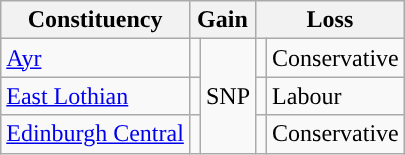<table class="wikitable">
<tr>
<th>Constituency</th>
<th colspan="2">Gain</th>
<th colspan="2">Loss</th>
</tr>
<tr>
<td><a href='#'>Ayr</a></td>
<td style="color:inherit;background-color: "></td>
<td rowspan="3">SNP</td>
<td style="color:inherit;background-color: "></td>
<td>Conservative</td>
</tr>
<tr>
<td><a href='#'>East Lothian</a></td>
<td style="color:inherit;background-color: "></td>
<td style="color:inherit;background-color: "></td>
<td>Labour</td>
</tr>
<tr>
<td><a href='#'>Edinburgh Central</a></td>
<td style="color:inherit;background-color: "></td>
<td style="color:inherit;background-color: "></td>
<td>Conservative</td>
</tr>
</table>
